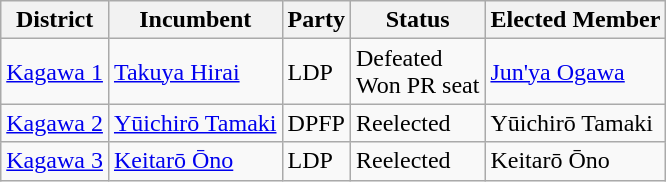<table class="wikitable">
<tr>
<th>District</th>
<th>Incumbent</th>
<th>Party</th>
<th>Status</th>
<th>Elected Member</th>
</tr>
<tr>
<td><a href='#'>Kagawa 1</a></td>
<td><a href='#'>Takuya Hirai</a></td>
<td>LDP</td>
<td>Defeated<br>Won PR seat</td>
<td><a href='#'>Jun'ya Ogawa</a></td>
</tr>
<tr>
<td><a href='#'>Kagawa 2</a></td>
<td><a href='#'>Yūichirō Tamaki</a></td>
<td>DPFP</td>
<td>Reelected</td>
<td>Yūichirō Tamaki</td>
</tr>
<tr>
<td><a href='#'>Kagawa 3</a></td>
<td><a href='#'>Keitarō Ōno</a></td>
<td>LDP</td>
<td>Reelected</td>
<td>Keitarō Ōno</td>
</tr>
</table>
